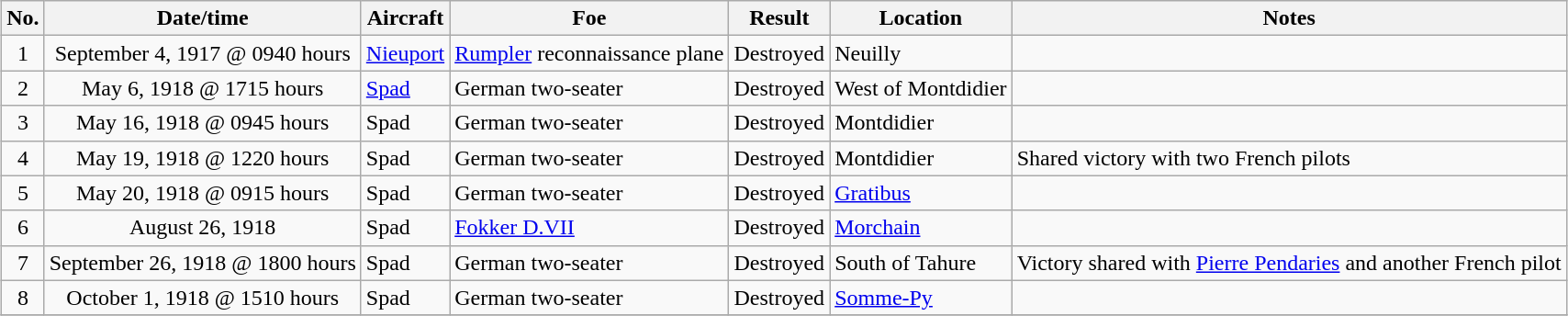<table class="wikitable" border="1" style="margin: 1em auto 1em auto">
<tr>
<th>No.</th>
<th>Date/time</th>
<th>Aircraft</th>
<th>Foe</th>
<th>Result</th>
<th>Location</th>
<th>Notes</th>
</tr>
<tr>
<td align="center">1</td>
<td align="center">September 4, 1917 @ 0940 hours</td>
<td><a href='#'>Nieuport</a></td>
<td><a href='#'>Rumpler</a> reconnaissance plane</td>
<td>Destroyed</td>
<td>Neuilly</td>
<td></td>
</tr>
<tr>
<td align="center">2</td>
<td align="center">May 6, 1918 @ 1715 hours</td>
<td><a href='#'>Spad</a></td>
<td>German two-seater</td>
<td>Destroyed</td>
<td>West of Montdidier</td>
<td></td>
</tr>
<tr>
<td align="center">3</td>
<td align="center">May 16, 1918 @ 0945 hours</td>
<td>Spad</td>
<td>German two-seater</td>
<td>Destroyed</td>
<td>Montdidier</td>
<td></td>
</tr>
<tr>
<td align="center">4</td>
<td align="center">May 19, 1918 @ 1220 hours</td>
<td>Spad</td>
<td>German two-seater</td>
<td>Destroyed</td>
<td>Montdidier</td>
<td>Shared victory with two French pilots</td>
</tr>
<tr>
<td align="center">5</td>
<td align="center">May 20, 1918 @ 0915 hours</td>
<td>Spad</td>
<td>German two-seater</td>
<td>Destroyed</td>
<td><a href='#'>Gratibus</a></td>
<td></td>
</tr>
<tr>
<td align="center">6</td>
<td align="center">August 26, 1918</td>
<td>Spad</td>
<td><a href='#'>Fokker D.VII</a></td>
<td>Destroyed</td>
<td><a href='#'>Morchain</a></td>
<td></td>
</tr>
<tr>
<td align="center">7</td>
<td align="center">September 26, 1918 @ 1800 hours</td>
<td>Spad</td>
<td>German two-seater</td>
<td>Destroyed</td>
<td>South of Tahure</td>
<td>Victory shared with <a href='#'>Pierre Pendaries</a> and another French pilot</td>
</tr>
<tr>
<td align="center">8</td>
<td align="center">October 1, 1918 @ 1510 hours</td>
<td>Spad</td>
<td>German two-seater</td>
<td>Destroyed</td>
<td><a href='#'>Somme-Py</a></td>
<td></td>
</tr>
<tr>
</tr>
</table>
